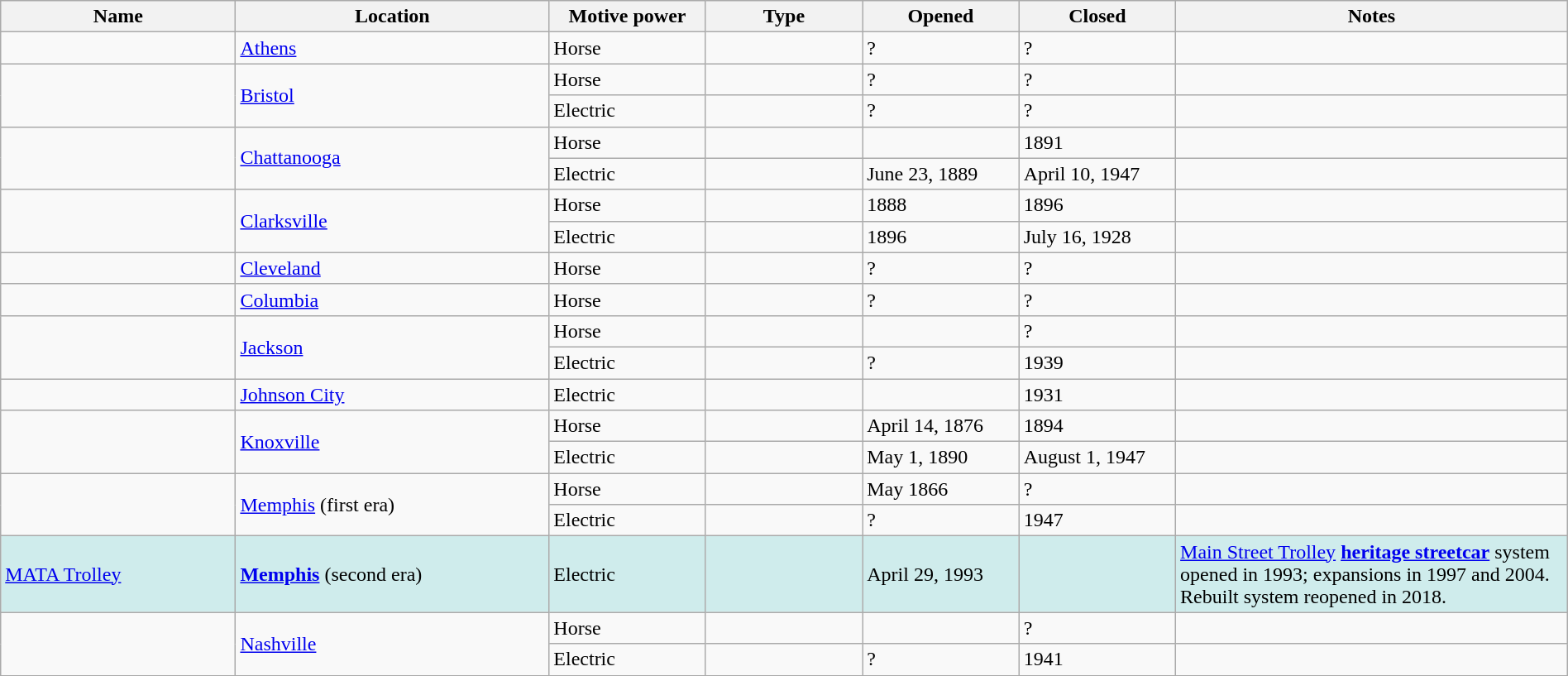<table class="wikitable sortable" width=100%>
<tr>
<th width=15%>Name</th>
<th width=20%>Location</th>
<th width=10%>Motive power</th>
<th width=10%>Type</th>
<th width=10%>Opened</th>
<th width=10%>Closed</th>
<th class="unsortable" width=25%>Notes</th>
</tr>
<tr>
<td> </td>
<td><a href='#'>Athens</a></td>
<td>Horse</td>
<td> </td>
<td>?</td>
<td>?</td>
<td> </td>
</tr>
<tr>
<td rowspan="2"> </td>
<td rowspan="2"><a href='#'>Bristol</a></td>
<td>Horse</td>
<td> </td>
<td>?</td>
<td>?</td>
<td> </td>
</tr>
<tr>
<td>Electric</td>
<td> </td>
<td>?</td>
<td>?</td>
<td> </td>
</tr>
<tr>
<td rowspan="2"> </td>
<td rowspan="2"><a href='#'>Chattanooga</a></td>
<td>Horse</td>
<td> </td>
<td></td>
<td>1891</td>
<td> </td>
</tr>
<tr>
<td>Electric</td>
<td> </td>
<td>June 23, 1889</td>
<td>April 10, 1947</td>
<td> </td>
</tr>
<tr>
<td rowspan="2"> </td>
<td rowspan="2"><a href='#'>Clarksville</a></td>
<td>Horse</td>
<td> </td>
<td>1888</td>
<td>1896</td>
<td> </td>
</tr>
<tr>
<td>Electric</td>
<td> </td>
<td>1896</td>
<td>July 16, 1928</td>
<td> </td>
</tr>
<tr>
<td> </td>
<td><a href='#'>Cleveland</a></td>
<td>Horse</td>
<td> </td>
<td>?</td>
<td>?</td>
<td> </td>
</tr>
<tr>
<td> </td>
<td><a href='#'>Columbia</a></td>
<td>Horse</td>
<td> </td>
<td>?</td>
<td>?</td>
<td> </td>
</tr>
<tr>
<td rowspan="2"> </td>
<td rowspan="2"><a href='#'>Jackson</a></td>
<td>Horse</td>
<td> </td>
<td></td>
<td>?</td>
<td> </td>
</tr>
<tr>
<td>Electric</td>
<td> </td>
<td>?</td>
<td>1939</td>
<td> </td>
</tr>
<tr>
<td> </td>
<td><a href='#'>Johnson City</a></td>
<td>Electric</td>
<td> </td>
<td></td>
<td>1931</td>
<td> </td>
</tr>
<tr>
<td rowspan="2"> </td>
<td rowspan="2"><a href='#'>Knoxville</a></td>
<td>Horse</td>
<td> </td>
<td>April 14, 1876</td>
<td>1894</td>
<td> </td>
</tr>
<tr>
<td>Electric</td>
<td> </td>
<td>May 1, 1890</td>
<td>August 1, 1947</td>
<td> </td>
</tr>
<tr>
<td rowspan="2"> </td>
<td rowspan="2"><a href='#'>Memphis</a> (first era)</td>
<td>Horse</td>
<td> </td>
<td>May 1866</td>
<td>?</td>
<td> </td>
</tr>
<tr>
<td>Electric</td>
<td> </td>
<td>?</td>
<td>1947</td>
<td> </td>
</tr>
<tr style="background:#CFECEC">
<td><a href='#'>MATA Trolley</a></td>
<td><strong><a href='#'>Memphis</a></strong> (second era)</td>
<td>Electric</td>
<td> </td>
<td>April 29, 1993</td>
<td> </td>
<td><a href='#'>Main Street Trolley</a> <strong><a href='#'>heritage streetcar</a></strong> system opened in 1993; expansions in 1997 and 2004. Rebuilt system reopened in 2018.</td>
</tr>
<tr>
<td rowspan="2"> </td>
<td rowspan="2"><a href='#'>Nashville</a></td>
<td>Horse</td>
<td> </td>
<td></td>
<td>?</td>
<td> </td>
</tr>
<tr>
<td>Electric</td>
<td> </td>
<td>?</td>
<td>1941</td>
<td> </td>
</tr>
<tr>
</tr>
</table>
